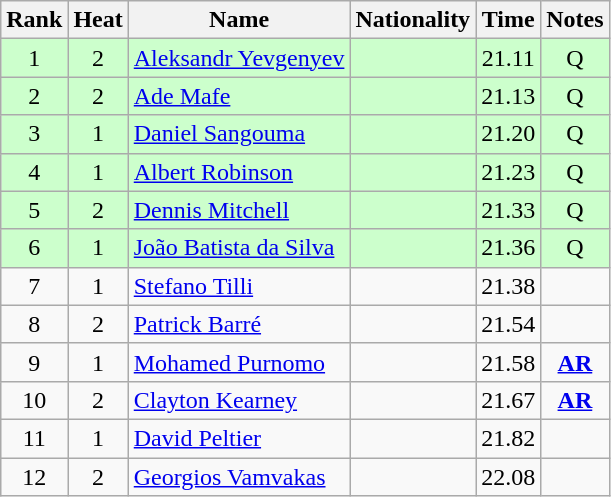<table class="wikitable sortable" style="text-align:center">
<tr>
<th>Rank</th>
<th>Heat</th>
<th>Name</th>
<th>Nationality</th>
<th>Time</th>
<th>Notes</th>
</tr>
<tr bgcolor=ccffcc>
<td>1</td>
<td>2</td>
<td align="left"><a href='#'>Aleksandr Yevgenyev</a></td>
<td align=left></td>
<td>21.11</td>
<td>Q</td>
</tr>
<tr bgcolor=ccffcc>
<td>2</td>
<td>2</td>
<td align="left"><a href='#'>Ade Mafe</a></td>
<td align=left></td>
<td>21.13</td>
<td>Q</td>
</tr>
<tr bgcolor=ccffcc>
<td>3</td>
<td>1</td>
<td align="left"><a href='#'>Daniel Sangouma</a></td>
<td align=left></td>
<td>21.20</td>
<td>Q</td>
</tr>
<tr bgcolor=ccffcc>
<td>4</td>
<td>1</td>
<td align="left"><a href='#'>Albert Robinson</a></td>
<td align=left></td>
<td>21.23</td>
<td>Q</td>
</tr>
<tr bgcolor=ccffcc>
<td>5</td>
<td>2</td>
<td align="left"><a href='#'>Dennis Mitchell</a></td>
<td align=left></td>
<td>21.33</td>
<td>Q</td>
</tr>
<tr bgcolor=ccffcc>
<td>6</td>
<td>1</td>
<td align="left"><a href='#'>João Batista da Silva</a></td>
<td align=left></td>
<td>21.36</td>
<td>Q</td>
</tr>
<tr>
<td>7</td>
<td>1</td>
<td align="left"><a href='#'>Stefano Tilli</a></td>
<td align=left></td>
<td>21.38</td>
<td></td>
</tr>
<tr>
<td>8</td>
<td>2</td>
<td align="left"><a href='#'>Patrick Barré</a></td>
<td align=left></td>
<td>21.54</td>
<td></td>
</tr>
<tr>
<td>9</td>
<td>1</td>
<td align="left"><a href='#'>Mohamed Purnomo</a></td>
<td align=left></td>
<td>21.58</td>
<td><strong><a href='#'>AR</a></strong></td>
</tr>
<tr>
<td>10</td>
<td>2</td>
<td align="left"><a href='#'>Clayton Kearney</a></td>
<td align=left></td>
<td>21.67</td>
<td><strong><a href='#'>AR</a></strong></td>
</tr>
<tr>
<td>11</td>
<td>1</td>
<td align="left"><a href='#'>David Peltier</a></td>
<td align=left></td>
<td>21.82</td>
<td></td>
</tr>
<tr>
<td>12</td>
<td>2</td>
<td align="left"><a href='#'>Georgios Vamvakas</a></td>
<td align=left></td>
<td>22.08</td>
<td></td>
</tr>
</table>
